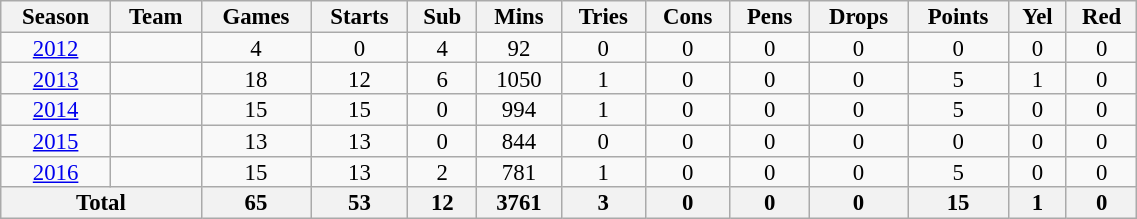<table class="wikitable" style="text-align:center; line-height:90%; font-size:95%; width:60%;">
<tr>
<th>Season</th>
<th>Team</th>
<th>Games</th>
<th>Starts</th>
<th>Sub</th>
<th>Mins</th>
<th>Tries</th>
<th>Cons</th>
<th>Pens</th>
<th>Drops</th>
<th>Points</th>
<th>Yel</th>
<th>Red</th>
</tr>
<tr>
<td><a href='#'>2012</a></td>
<td></td>
<td>4</td>
<td>0</td>
<td>4</td>
<td>92</td>
<td>0</td>
<td>0</td>
<td>0</td>
<td>0</td>
<td>0</td>
<td>0</td>
<td>0</td>
</tr>
<tr>
<td><a href='#'>2013</a></td>
<td></td>
<td>18</td>
<td>12</td>
<td>6</td>
<td>1050</td>
<td>1</td>
<td>0</td>
<td>0</td>
<td>0</td>
<td>5</td>
<td>1</td>
<td>0</td>
</tr>
<tr>
<td><a href='#'>2014</a></td>
<td></td>
<td>15</td>
<td>15</td>
<td>0</td>
<td>994</td>
<td>1</td>
<td>0</td>
<td>0</td>
<td>0</td>
<td>5</td>
<td>0</td>
<td>0</td>
</tr>
<tr>
<td><a href='#'>2015</a></td>
<td></td>
<td>13</td>
<td>13</td>
<td>0</td>
<td>844</td>
<td>0</td>
<td>0</td>
<td>0</td>
<td>0</td>
<td>0</td>
<td>0</td>
<td>0</td>
</tr>
<tr>
<td><a href='#'>2016</a></td>
<td></td>
<td>15</td>
<td>13</td>
<td>2</td>
<td>781</td>
<td>1</td>
<td>0</td>
<td>0</td>
<td>0</td>
<td>5</td>
<td>0</td>
<td>0</td>
</tr>
<tr>
<th colspan="2">Total</th>
<th>65</th>
<th>53</th>
<th>12</th>
<th>3761</th>
<th>3</th>
<th>0</th>
<th>0</th>
<th>0</th>
<th>15</th>
<th>1</th>
<th>0</th>
</tr>
</table>
